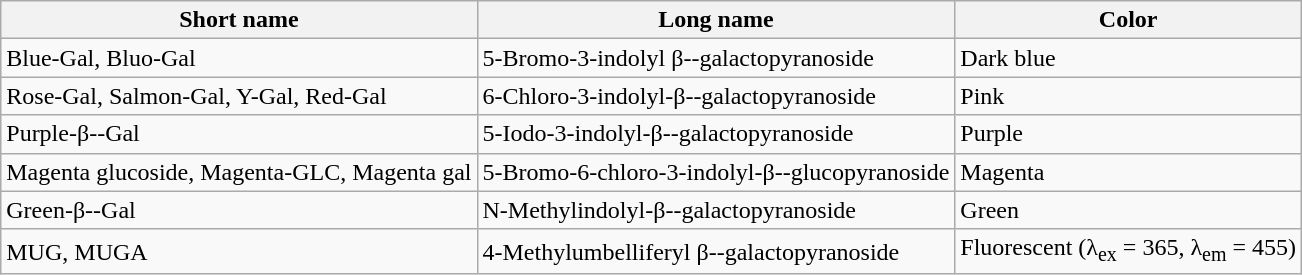<table class="wikitable">
<tr>
<th>Short name</th>
<th>Long name</th>
<th>Color</th>
</tr>
<tr>
<td>Blue-Gal, Bluo-Gal</td>
<td>5-Bromo-3-indolyl β--galactopyranoside</td>
<td>Dark blue</td>
</tr>
<tr>
<td>Rose-Gal, Salmon-Gal, Y-Gal, Red-Gal</td>
<td>6-Chloro-3-indolyl-β--galactopyranoside</td>
<td>Pink</td>
</tr>
<tr>
<td>Purple-β--Gal</td>
<td>5-Iodo-3-indolyl-β--galactopyranoside</td>
<td>Purple</td>
</tr>
<tr>
<td>Magenta glucoside, Magenta-GLC, Magenta gal</td>
<td>5-Bromo-6-chloro-3-indolyl-β--glucopyranoside</td>
<td>Magenta</td>
</tr>
<tr>
<td>Green-β--Gal</td>
<td>N-Methylindolyl-β--galactopyranoside</td>
<td>Green</td>
</tr>
<tr>
<td>MUG, MUGA</td>
<td>4-Methylumbelliferyl β--galactopyranoside</td>
<td>Fluorescent (λ<sub>ex</sub> = 365, λ<sub>em</sub> = 455)</td>
</tr>
</table>
